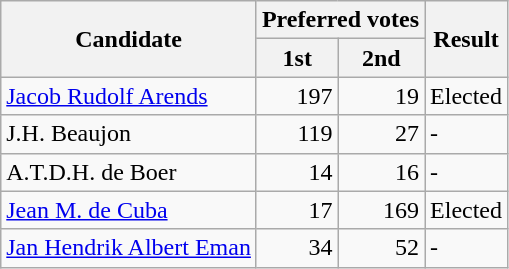<table class="wikitable sortable">
<tr>
<th rowspan="2">Candidate</th>
<th colspan="2">Preferred votes</th>
<th rowspan="2">Result</th>
</tr>
<tr>
<th>1st</th>
<th>2nd</th>
</tr>
<tr>
<td data-sort-value="Ar"><a href='#'>Jacob Rudolf Arends</a></td>
<td style="text-align:right">197</td>
<td style="text-align:right">19</td>
<td>Elected</td>
</tr>
<tr>
<td data-sort-value="Be">J.H. Beaujon</td>
<td style="text-align:right">119</td>
<td style="text-align:right">27</td>
<td>-</td>
</tr>
<tr>
<td data-sort-value="Bo">A.T.D.H. de Boer</td>
<td style="text-align:right">14</td>
<td style="text-align:right">16</td>
<td>-</td>
</tr>
<tr>
<td data-sort-value="Cu"><a href='#'>Jean M. de Cuba</a></td>
<td style="text-align:right">17</td>
<td style="text-align:right">169</td>
<td>Elected</td>
</tr>
<tr>
<td data-sort-value="Em"><a href='#'>Jan Hendrik Albert Eman</a></td>
<td style="text-align:right">34</td>
<td style="text-align:right">52</td>
<td>-</td>
</tr>
</table>
